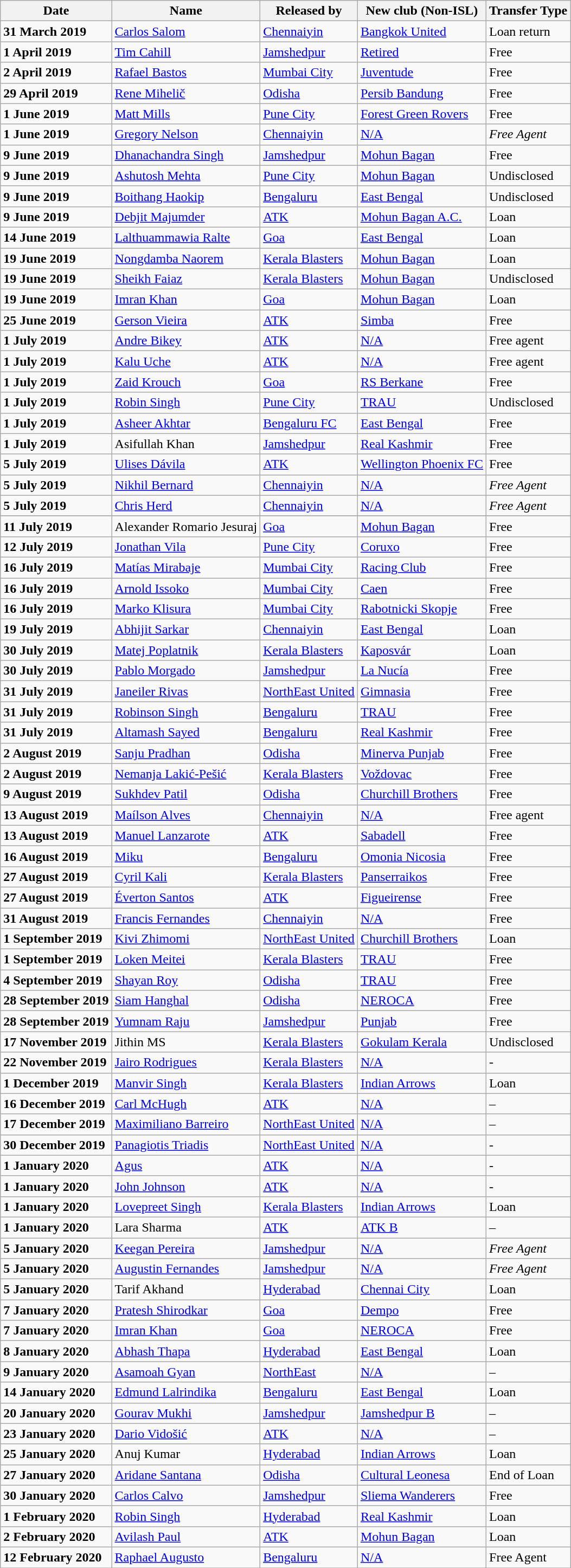<table class="wikitable sortable">
<tr>
<th>Date</th>
<th>Name</th>
<th>Released by</th>
<th>New club (Non-ISL)</th>
<th>Transfer Type</th>
</tr>
<tr>
<td><strong>31 March 2019</strong></td>
<td> <a href='#'>Carlos Salom</a></td>
<td> <a href='#'>Chennaiyin</a></td>
<td> <a href='#'>Bangkok United</a></td>
<td>Loan return</td>
</tr>
<tr>
<td><strong>1 April 2019</strong></td>
<td> <a href='#'>Tim Cahill</a></td>
<td> <a href='#'>Jamshedpur</a></td>
<td><a href='#'>Retired</a></td>
<td>Free</td>
</tr>
<tr>
<td><strong>2 April 2019</strong></td>
<td> <a href='#'>Rafael Bastos</a></td>
<td> <a href='#'>Mumbai City</a></td>
<td> <a href='#'>Juventude</a></td>
<td>Free</td>
</tr>
<tr>
<td><strong>29 April 2019</strong></td>
<td> <a href='#'>Rene Mihelič</a></td>
<td> <a href='#'>Odisha</a></td>
<td> <a href='#'>Persib Bandung</a></td>
<td>Free</td>
</tr>
<tr>
<td><strong>1 June 2019</strong></td>
<td> <a href='#'>Matt Mills</a></td>
<td> <a href='#'>Pune City</a></td>
<td> <a href='#'>Forest Green Rovers</a></td>
<td>Free</td>
</tr>
<tr>
<td><strong>1 June 2019</strong></td>
<td> <a href='#'>Gregory Nelson</a></td>
<td> <a href='#'>Chennaiyin</a></td>
<td><a href='#'>N/A</a></td>
<td><em>Free Agent</em></td>
</tr>
<tr>
<td><strong>9 June 2019</strong></td>
<td> <a href='#'>Dhanachandra Singh</a></td>
<td> <a href='#'>Jamshedpur</a></td>
<td> <a href='#'>Mohun Bagan</a></td>
<td>Free</td>
</tr>
<tr>
<td><strong>9 June 2019</strong></td>
<td> <a href='#'>Ashutosh Mehta</a></td>
<td> <a href='#'>Pune City</a></td>
<td> <a href='#'>Mohun Bagan</a></td>
<td>Undisclosed</td>
</tr>
<tr>
<td><strong>9 June 2019</strong></td>
<td> <a href='#'>Boithang Haokip</a></td>
<td> <a href='#'>Bengaluru</a></td>
<td> <a href='#'>East Bengal</a></td>
<td>Undisclosed</td>
</tr>
<tr>
<td><strong>9 June 2019</strong></td>
<td> <a href='#'>Debjit Majumder</a></td>
<td> <a href='#'>ATK</a></td>
<td> <a href='#'>Mohun Bagan A.C.</a></td>
<td>Loan</td>
</tr>
<tr>
<td><strong>14 June 2019</strong></td>
<td> <a href='#'>Lalthuammawia Ralte</a></td>
<td> <a href='#'>Goa</a></td>
<td> <a href='#'>East Bengal</a></td>
<td>Loan</td>
</tr>
<tr>
<td><strong>19 June 2019</strong></td>
<td> <a href='#'>Nongdamba Naorem</a></td>
<td> <a href='#'>Kerala Blasters</a></td>
<td> <a href='#'>Mohun Bagan</a></td>
<td>Loan</td>
</tr>
<tr>
<td><strong>19 June 2019</strong></td>
<td> <a href='#'>Sheikh Faiaz</a></td>
<td> <a href='#'>Kerala Blasters</a></td>
<td> <a href='#'>Mohun Bagan</a></td>
<td>Undisclosed</td>
</tr>
<tr>
<td><strong>19 June 2019</strong></td>
<td> <a href='#'>Imran Khan</a></td>
<td> <a href='#'>Goa</a></td>
<td> <a href='#'>Mohun Bagan</a></td>
<td>Loan</td>
</tr>
<tr>
<td><strong>25 June 2019</strong></td>
<td> <a href='#'>Gerson Vieira</a></td>
<td> <a href='#'>ATK</a></td>
<td> <a href='#'>Simba</a></td>
<td>Free</td>
</tr>
<tr>
<td><strong>1 July 2019</strong></td>
<td> <a href='#'>Andre Bikey</a></td>
<td> <a href='#'>ATK</a></td>
<td><a href='#'>N/A</a></td>
<td>Free agent</td>
</tr>
<tr>
<td><strong>1 July 2019</strong></td>
<td> <a href='#'>Kalu Uche</a></td>
<td> <a href='#'>ATK</a></td>
<td><a href='#'>N/A</a></td>
<td>Free agent</td>
</tr>
<tr>
<td><strong>1 July 2019</strong></td>
<td> <a href='#'>Zaid Krouch</a></td>
<td> <a href='#'>Goa</a></td>
<td> <a href='#'>RS Berkane</a></td>
<td>Free</td>
</tr>
<tr>
<td><strong>1 July 2019</strong></td>
<td> <a href='#'>Robin Singh</a></td>
<td> <a href='#'>Pune City</a></td>
<td> <a href='#'>TRAU</a></td>
<td>Undisclosed</td>
</tr>
<tr>
<td><strong>1 July 2019</strong></td>
<td> <a href='#'>Asheer Akhtar</a></td>
<td> <a href='#'>Bengaluru FC</a></td>
<td> <a href='#'>East Bengal</a></td>
<td>Free</td>
</tr>
<tr>
<td><strong>1 July 2019</strong></td>
<td> Asifullah Khan</td>
<td> <a href='#'>Jamshedpur</a></td>
<td> <a href='#'>Real Kashmir</a></td>
<td>Free</td>
</tr>
<tr>
<td><strong>5 July 2019</strong></td>
<td> <a href='#'>Ulises Dávila</a></td>
<td> <a href='#'>ATK</a></td>
<td> <a href='#'>Wellington Phoenix FC</a></td>
<td>Free</td>
</tr>
<tr>
<td><strong>5 July 2019</strong></td>
<td> <a href='#'>Nikhil Bernard</a></td>
<td> <a href='#'>Chennaiyin</a></td>
<td><a href='#'>N/A</a></td>
<td><em>Free Agent</em></td>
</tr>
<tr>
<td><strong>5 July 2019</strong></td>
<td> <a href='#'>Chris Herd</a></td>
<td> <a href='#'>Chennaiyin</a></td>
<td><a href='#'>N/A</a></td>
<td><em>Free Agent</em></td>
</tr>
<tr>
</tr>
<tr>
<td><strong>11 July 2019</strong></td>
<td> Alexander Romario Jesuraj</td>
<td> <a href='#'>Goa</a></td>
<td> <a href='#'>Mohun Bagan</a></td>
<td>Free</td>
</tr>
<tr>
<td><strong>12 July 2019</strong></td>
<td> <a href='#'>Jonathan Vila</a></td>
<td> <a href='#'>Pune City</a></td>
<td> <a href='#'>Coruxo</a></td>
<td>Free</td>
</tr>
<tr>
<td><strong>16 July 2019</strong></td>
<td> <a href='#'>Matías Mirabaje</a></td>
<td> <a href='#'>Mumbai City</a></td>
<td> <a href='#'>Racing Club</a></td>
<td>Free</td>
</tr>
<tr>
<td><strong>16 July 2019</strong></td>
<td> <a href='#'>Arnold Issoko</a></td>
<td> <a href='#'>Mumbai City</a></td>
<td> <a href='#'>Caen</a></td>
<td>Free</td>
</tr>
<tr>
<td><strong>16 July 2019</strong></td>
<td> <a href='#'>Marko Klisura</a></td>
<td> <a href='#'>Mumbai City</a></td>
<td> <a href='#'>Rabotnicki Skopje</a></td>
<td>Free</td>
</tr>
<tr>
<td><strong>19 July 2019</strong></td>
<td> <a href='#'>Abhijit Sarkar</a></td>
<td> <a href='#'>Chennaiyin</a></td>
<td> <a href='#'>East Bengal</a></td>
<td>Loan</td>
</tr>
<tr>
<td><strong>30 July 2019</strong></td>
<td> <a href='#'>Matej Poplatnik</a></td>
<td> <a href='#'>Kerala Blasters</a></td>
<td> <a href='#'>Kaposvár</a></td>
<td>Loan</td>
</tr>
<tr>
<td><strong>30 July 2019</strong></td>
<td> <a href='#'>Pablo Morgado</a></td>
<td> <a href='#'>Jamshedpur</a></td>
<td> <a href='#'>La Nucía</a></td>
<td>Free</td>
</tr>
<tr>
<td><strong>31 July 2019</strong></td>
<td> <a href='#'>Janeiler Rivas</a></td>
<td> <a href='#'>NorthEast United</a></td>
<td> <a href='#'>Gimnasia</a></td>
<td>Free</td>
</tr>
<tr>
<td><strong>31 July 2019</strong></td>
<td> <a href='#'>Robinson Singh</a></td>
<td> <a href='#'>Bengaluru</a></td>
<td> <a href='#'>TRAU</a></td>
<td>Free</td>
</tr>
<tr>
<td><strong>31 July 2019</strong></td>
<td> <a href='#'>Altamash Sayed</a></td>
<td> <a href='#'>Bengaluru</a></td>
<td> <a href='#'>Real Kashmir</a></td>
<td>Free</td>
</tr>
<tr>
<td><strong>2 August 2019</strong></td>
<td> <a href='#'>Sanju Pradhan</a></td>
<td> <a href='#'>Odisha</a></td>
<td> <a href='#'>Minerva Punjab</a></td>
<td>Free</td>
</tr>
<tr>
<td><strong>2 August 2019</strong></td>
<td> <a href='#'>Nemanja Lakić-Pešić</a></td>
<td> <a href='#'>Kerala Blasters</a></td>
<td> <a href='#'>Voždovac</a></td>
<td>Free</td>
</tr>
<tr>
<td><strong>9 August 2019</strong></td>
<td> <a href='#'>Sukhdev Patil</a></td>
<td> <a href='#'>Odisha</a></td>
<td> <a href='#'>Churchill Brothers</a></td>
<td>Free</td>
</tr>
<tr>
<td><strong>13 August 2019</strong></td>
<td> <a href='#'>Maílson Alves</a></td>
<td> <a href='#'>Chennaiyin</a></td>
<td><a href='#'>N/A</a></td>
<td>Free agent</td>
</tr>
<tr>
<td><strong>13 August 2019</strong></td>
<td> <a href='#'>Manuel Lanzarote</a></td>
<td> <a href='#'>ATK</a></td>
<td> <a href='#'>Sabadell</a></td>
<td>Free</td>
</tr>
<tr>
<td><strong>16 August 2019</strong></td>
<td> <a href='#'>Miku</a></td>
<td> <a href='#'>Bengaluru</a></td>
<td> <a href='#'>Omonia Nicosia</a></td>
<td>Free</td>
</tr>
<tr>
<td><strong>27 August 2019</strong></td>
<td> <a href='#'>Cyril Kali</a></td>
<td> <a href='#'>Kerala Blasters</a></td>
<td> <a href='#'>Panserraikos</a></td>
<td>Free</td>
</tr>
<tr>
<td><strong>27 August 2019</strong></td>
<td> <a href='#'>Éverton Santos</a></td>
<td> <a href='#'>ATK</a></td>
<td> <a href='#'>Figueirense</a></td>
<td>Free</td>
</tr>
<tr>
<td><strong>31 August 2019</strong></td>
<td> <a href='#'>Francis Fernandes</a></td>
<td> <a href='#'>Chennaiyin</a></td>
<td><a href='#'>N/A</a></td>
<td>Free</td>
</tr>
<tr>
<td><strong>1 September 2019</strong></td>
<td> <a href='#'>Kivi Zhimomi</a></td>
<td> <a href='#'>NorthEast United</a></td>
<td> <a href='#'>Churchill Brothers</a></td>
<td>Loan</td>
</tr>
<tr>
<td><strong>1 September 2019</strong></td>
<td> <a href='#'>Loken Meitei</a></td>
<td> <a href='#'>Kerala Blasters</a></td>
<td> <a href='#'>TRAU</a></td>
<td>Free</td>
</tr>
<tr>
<td><strong>4 September 2019</strong></td>
<td> <a href='#'>Shayan Roy</a></td>
<td> <a href='#'>Odisha</a></td>
<td> <a href='#'>TRAU</a></td>
<td>Free</td>
</tr>
<tr>
<td><strong>28 September 2019</strong></td>
<td> <a href='#'>Siam Hanghal</a></td>
<td> <a href='#'>Odisha</a></td>
<td> <a href='#'>NEROCA</a></td>
<td>Free</td>
</tr>
<tr>
<td><strong>28 September 2019</strong></td>
<td> <a href='#'>Yumnam Raju</a></td>
<td> <a href='#'>Jamshedpur</a></td>
<td> <a href='#'>Punjab</a></td>
<td>Free</td>
</tr>
<tr>
<td><strong>17 November 2019</strong></td>
<td> Jithin MS</td>
<td> <a href='#'>Kerala Blasters</a></td>
<td> <a href='#'>Gokulam Kerala</a></td>
<td>Undisclosed</td>
</tr>
<tr>
<td><strong>22 November 2019</strong></td>
<td> <a href='#'>Jairo Rodrigues</a></td>
<td> <a href='#'>Kerala Blasters</a></td>
<td> <a href='#'>N/A</a></td>
<td>-</td>
</tr>
<tr>
<td><strong>1 December 2019</strong></td>
<td> <a href='#'>Manvir Singh</a></td>
<td> <a href='#'>Kerala Blasters</a></td>
<td> <a href='#'>Indian Arrows</a></td>
<td>Loan</td>
</tr>
<tr>
<td><strong>16 December 2019</strong></td>
<td> <a href='#'>Carl McHugh</a></td>
<td> <a href='#'>ATK</a></td>
<td><a href='#'>N/A</a></td>
<td>–</td>
</tr>
<tr>
<td><strong>17 December 2019</strong></td>
<td> <a href='#'>Maximiliano Barreiro</a></td>
<td> <a href='#'>NorthEast United</a></td>
<td><a href='#'>N/A</a></td>
<td>–</td>
</tr>
<tr>
<td><strong>30 December 2019</strong></td>
<td> <a href='#'>Panagiotis Triadis</a></td>
<td> <a href='#'>NorthEast United</a></td>
<td><a href='#'>N/A</a></td>
<td>-</td>
</tr>
<tr>
<td><strong>1 January 2020</strong></td>
<td> <a href='#'>Agus</a></td>
<td> <a href='#'>ATK</a></td>
<td><a href='#'>N/A</a></td>
<td>-</td>
</tr>
<tr>
<td><strong>1 January 2020</strong></td>
<td> <a href='#'>John Johnson</a></td>
<td> <a href='#'>ATK</a></td>
<td><a href='#'>N/A</a></td>
<td>-</td>
</tr>
<tr>
<td><strong>1 January 2020</strong></td>
<td> <a href='#'>Lovepreet Singh</a></td>
<td> <a href='#'>Kerala Blasters</a></td>
<td> <a href='#'>Indian Arrows</a></td>
<td>Loan</td>
</tr>
<tr>
<td><strong>1 January 2020</strong></td>
<td> Lara Sharma</td>
<td> <a href='#'>ATK</a></td>
<td> <a href='#'>ATK B</a></td>
<td>–</td>
</tr>
<tr>
<td><strong>5 January 2020</strong></td>
<td> <a href='#'>Keegan Pereira</a></td>
<td> <a href='#'>Jamshedpur</a></td>
<td><a href='#'>N/A</a></td>
<td><em>Free Agent</em></td>
</tr>
<tr>
<td><strong>5 January 2020</strong></td>
<td> <a href='#'>Augustin Fernandes</a></td>
<td> <a href='#'>Jamshedpur</a></td>
<td><a href='#'>N/A</a></td>
<td><em>Free Agent</em></td>
</tr>
<tr>
<td><strong>5 January 2020</strong></td>
<td> Tarif Akhand</td>
<td> <a href='#'>Hyderabad</a></td>
<td> <a href='#'>Chennai City</a></td>
<td>Loan</td>
</tr>
<tr>
<td><strong>7 January 2020</strong></td>
<td> <a href='#'>Pratesh Shirodkar</a></td>
<td> <a href='#'>Goa</a></td>
<td> <a href='#'>Dempo</a></td>
<td>Free</td>
</tr>
<tr>
<td><strong>7 January 2020</strong></td>
<td> <a href='#'>Imran Khan</a></td>
<td> <a href='#'>Goa</a></td>
<td> <a href='#'>NEROCA</a></td>
<td>Free</td>
</tr>
<tr>
<td><strong>8 January 2020</strong></td>
<td> <a href='#'>Abhash Thapa</a></td>
<td> <a href='#'>Hyderabad</a></td>
<td> <a href='#'>East Bengal</a></td>
<td>Loan</td>
</tr>
<tr>
<td><strong>9 January 2020</strong></td>
<td> <a href='#'>Asamoah Gyan</a></td>
<td> <a href='#'>NorthEast</a></td>
<td><a href='#'>N/A</a></td>
<td>–</td>
</tr>
<tr>
<td><strong>14 January 2020</strong></td>
<td> <a href='#'>Edmund Lalrindika</a></td>
<td> <a href='#'>Bengaluru</a></td>
<td> <a href='#'>East Bengal</a></td>
<td>Loan</td>
</tr>
<tr>
<td><strong>20 January 2020</strong></td>
<td> <a href='#'>Gourav Mukhi</a></td>
<td> <a href='#'>Jamshedpur</a></td>
<td> <a href='#'>Jamshedpur B</a></td>
<td>–</td>
</tr>
<tr>
<td><strong>23 January 2020</strong></td>
<td> <a href='#'>Dario Vidošić</a></td>
<td> <a href='#'>ATK</a></td>
<td> <a href='#'>N/A</a></td>
<td>–</td>
</tr>
<tr>
<td><strong>25 January 2020</strong></td>
<td> Anuj Kumar</td>
<td> <a href='#'>Hyderabad</a></td>
<td> <a href='#'>Indian Arrows</a></td>
<td>Loan</td>
</tr>
<tr>
<td><strong>27 January 2020</strong></td>
<td> <a href='#'>Aridane Santana</a></td>
<td> <a href='#'>Odisha</a></td>
<td> <a href='#'>Cultural Leonesa</a></td>
<td>End of Loan</td>
</tr>
<tr>
<td><strong>30 January 2020</strong></td>
<td> <a href='#'>Carlos Calvo</a></td>
<td> <a href='#'>Jamshedpur</a></td>
<td> <a href='#'>Sliema Wanderers</a></td>
<td>Free</td>
</tr>
<tr>
<td><strong>1 February 2020</strong></td>
<td> <a href='#'>Robin Singh</a></td>
<td> <a href='#'>Hyderabad</a></td>
<td> <a href='#'>Real Kashmir</a></td>
<td>Loan</td>
</tr>
<tr>
<td><strong>2 February 2020</strong></td>
<td> <a href='#'>Avilash Paul</a></td>
<td> <a href='#'>ATK</a></td>
<td> <a href='#'>Mohun Bagan</a></td>
<td>Loan</td>
</tr>
<tr>
<td><strong>12 February 2020</strong></td>
<td> <a href='#'>Raphael Augusto</a></td>
<td> <a href='#'>Bengaluru</a></td>
<td><a href='#'>N/A</a></td>
<td>Free Agent</td>
</tr>
<tr>
</tr>
</table>
